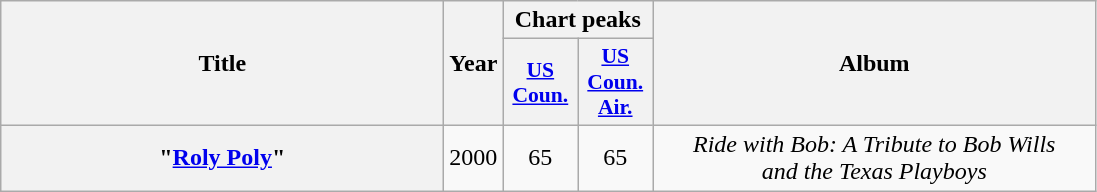<table class="wikitable plainrowheaders" style="text-align:center;">
<tr>
<th scope="col" rowspan="2" style="width:18em;">Title</th>
<th scope="col" rowspan="2">Year</th>
<th scope="col" colspan="2">Chart peaks</th>
<th scope="col" rowspan="2" style="width:18em;">Album</th>
</tr>
<tr>
<th scope="col" style="width:3em;font-size:90%;"><a href='#'>US<br>Coun.</a></th>
<th scope="col" style="width:3em;font-size:90%;"><a href='#'>US<br>Coun.<br>Air.</a></th>
</tr>
<tr>
<th scope="row">"<a href='#'>Roly Poly</a>"<br></th>
<td>2000</td>
<td>65<br></td>
<td>65<br></td>
<td><em>Ride with Bob: A Tribute to Bob Wills<br>and the Texas Playboys</em></td>
</tr>
</table>
